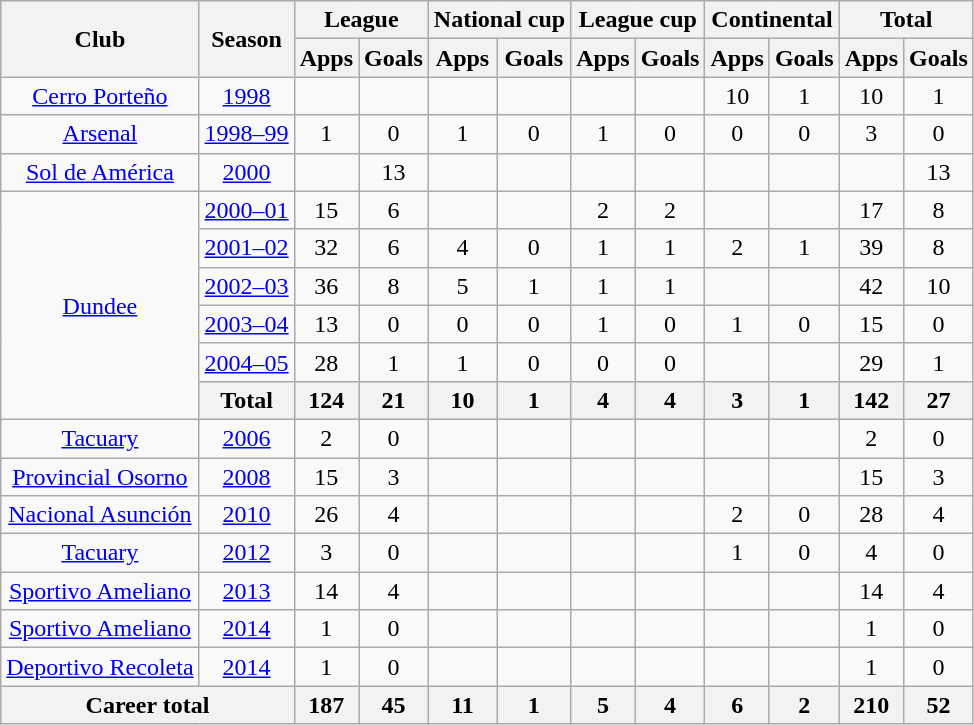<table class="wikitable" style="text-align:center">
<tr>
<th rowspan="2">Club</th>
<th rowspan="2">Season</th>
<th colspan="2">League</th>
<th colspan="2">National cup</th>
<th colspan="2">League cup</th>
<th colspan="2">Continental</th>
<th colspan="2">Total</th>
</tr>
<tr>
<th>Apps</th>
<th>Goals</th>
<th>Apps</th>
<th>Goals</th>
<th>Apps</th>
<th>Goals</th>
<th>Apps</th>
<th>Goals</th>
<th>Apps</th>
<th>Goals</th>
</tr>
<tr>
<td><a href='#'>Cerro Porteño</a></td>
<td><a href='#'>1998</a></td>
<td></td>
<td></td>
<td></td>
<td></td>
<td></td>
<td></td>
<td>10</td>
<td>1</td>
<td>10</td>
<td>1</td>
</tr>
<tr>
<td><a href='#'>Arsenal</a></td>
<td><a href='#'>1998–99</a></td>
<td>1</td>
<td>0</td>
<td>1</td>
<td>0</td>
<td>1</td>
<td>0</td>
<td>0</td>
<td>0</td>
<td>3</td>
<td>0</td>
</tr>
<tr>
<td><a href='#'>Sol de América</a></td>
<td><a href='#'>2000</a></td>
<td></td>
<td>13</td>
<td></td>
<td></td>
<td></td>
<td></td>
<td></td>
<td></td>
<td></td>
<td>13</td>
</tr>
<tr>
<td rowspan="6"><a href='#'>Dundee</a></td>
<td><a href='#'>2000–01</a></td>
<td>15</td>
<td>6</td>
<td></td>
<td></td>
<td>2</td>
<td>2</td>
<td></td>
<td></td>
<td>17</td>
<td>8</td>
</tr>
<tr>
<td><a href='#'>2001–02</a></td>
<td>32</td>
<td>6</td>
<td>4</td>
<td>0</td>
<td>1</td>
<td>1</td>
<td>2</td>
<td>1</td>
<td>39</td>
<td>8</td>
</tr>
<tr>
<td><a href='#'>2002–03</a></td>
<td>36</td>
<td>8</td>
<td>5</td>
<td>1</td>
<td>1</td>
<td>1</td>
<td></td>
<td></td>
<td>42</td>
<td>10</td>
</tr>
<tr>
<td><a href='#'>2003–04</a></td>
<td>13</td>
<td>0</td>
<td>0</td>
<td>0</td>
<td>1</td>
<td>0</td>
<td>1</td>
<td>0</td>
<td>15</td>
<td>0</td>
</tr>
<tr>
<td><a href='#'>2004–05</a></td>
<td>28</td>
<td>1</td>
<td>1</td>
<td>0</td>
<td>0</td>
<td>0</td>
<td></td>
<td></td>
<td>29</td>
<td>1</td>
</tr>
<tr>
<th colspan="1">Total</th>
<th>124</th>
<th>21</th>
<th>10</th>
<th>1</th>
<th>4</th>
<th>4</th>
<th>3</th>
<th>1</th>
<th>142</th>
<th>27</th>
</tr>
<tr>
<td><a href='#'>Tacuary</a></td>
<td><a href='#'>2006</a></td>
<td>2</td>
<td>0</td>
<td></td>
<td></td>
<td></td>
<td></td>
<td></td>
<td></td>
<td>2</td>
<td>0</td>
</tr>
<tr>
<td><a href='#'>Provincial Osorno</a></td>
<td><a href='#'>2008</a></td>
<td>15</td>
<td>3</td>
<td></td>
<td></td>
<td></td>
<td></td>
<td></td>
<td></td>
<td>15</td>
<td>3</td>
</tr>
<tr>
<td><a href='#'>Nacional Asunción</a></td>
<td><a href='#'>2010</a></td>
<td>26</td>
<td>4</td>
<td></td>
<td></td>
<td></td>
<td></td>
<td>2</td>
<td>0</td>
<td>28</td>
<td>4</td>
</tr>
<tr>
<td><a href='#'>Tacuary</a></td>
<td><a href='#'>2012</a></td>
<td>3</td>
<td>0</td>
<td></td>
<td></td>
<td></td>
<td></td>
<td>1</td>
<td>0</td>
<td>4</td>
<td>0</td>
</tr>
<tr>
<td><a href='#'>Sportivo Ameliano</a></td>
<td><a href='#'>2013</a></td>
<td>14</td>
<td>4</td>
<td></td>
<td></td>
<td></td>
<td></td>
<td></td>
<td></td>
<td>14</td>
<td>4</td>
</tr>
<tr>
<td><a href='#'>Sportivo Ameliano</a></td>
<td><a href='#'>2014</a></td>
<td>1</td>
<td>0</td>
<td></td>
<td></td>
<td></td>
<td></td>
<td></td>
<td></td>
<td>1</td>
<td>0</td>
</tr>
<tr>
<td><a href='#'>Deportivo Recoleta</a></td>
<td><a href='#'>2014</a></td>
<td>1</td>
<td>0</td>
<td></td>
<td></td>
<td></td>
<td></td>
<td></td>
<td></td>
<td>1</td>
<td>0</td>
</tr>
<tr>
<th colspan="2">Career total</th>
<th>187</th>
<th>45</th>
<th>11</th>
<th>1</th>
<th>5</th>
<th>4</th>
<th>6</th>
<th>2</th>
<th>210</th>
<th>52</th>
</tr>
</table>
